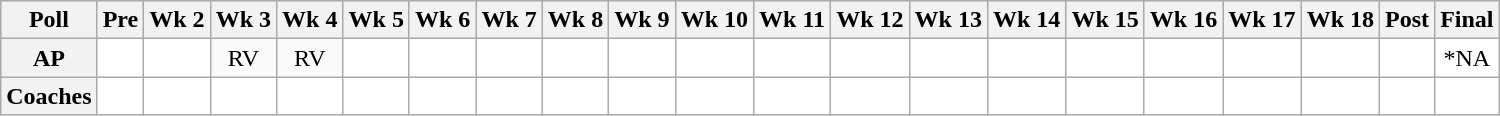<table class="wikitable" style="white-space:nowrap;text-align:center;">
<tr>
<th>Poll</th>
<th>Pre</th>
<th>Wk 2</th>
<th>Wk 3</th>
<th>Wk 4</th>
<th>Wk 5</th>
<th>Wk 6</th>
<th>Wk 7</th>
<th>Wk 8</th>
<th>Wk 9</th>
<th>Wk 10</th>
<th>Wk 11</th>
<th>Wk 12</th>
<th>Wk 13</th>
<th>Wk 14</th>
<th>Wk 15</th>
<th>Wk 16</th>
<th>Wk 17</th>
<th>Wk 18</th>
<th>Post</th>
<th>Final</th>
</tr>
<tr>
<th>AP</th>
<td style="background:#FFF;"></td>
<td style="background:#FFF;"></td>
<td style="background:#FFER;">RV</td>
<td style="background:#FFER;">RV</td>
<td style="background:#FFF;"></td>
<td style="background:#FFF;"></td>
<td style="background:#FFF;"></td>
<td style="background:#FFF;"></td>
<td style="background:#FFF;"></td>
<td style="background:#FFF;"></td>
<td style="background:#FFF;"></td>
<td style="background:#FFF;"></td>
<td style="background:#FFF;"></td>
<td style="background:#FFF;"></td>
<td style="background:#FFF;"></td>
<td style="background:#FFF;"></td>
<td style="background:#FFF;"></td>
<td style="background:#FFF;"></td>
<td style="background:#FFF;"></td>
<td style="background:#FFF;">*NA</td>
</tr>
<tr>
<th>Coaches</th>
<td style="background:#FFF;"></td>
<td style="background:#FFF;"></td>
<td style="background:#FFF;"></td>
<td style="background:#FFF;"></td>
<td style="background:#FFF;"></td>
<td style="background:#FFF;"></td>
<td style="background:#FFF;"></td>
<td style="background:#FFF;"></td>
<td style="background:#FFF;"></td>
<td style="background:#FFF;"></td>
<td style="background:#FFF;"></td>
<td style="background:#FFF;"></td>
<td style="background:#FFF;"></td>
<td style="background:#FFF;"></td>
<td style="background:#FFF;"></td>
<td style="background:#FFF;"></td>
<td style="background:#FFF;"></td>
<td style="background:#FFF;"></td>
<td style="background:#FFF;"></td>
<td style="background:#FFF;"></td>
</tr>
</table>
